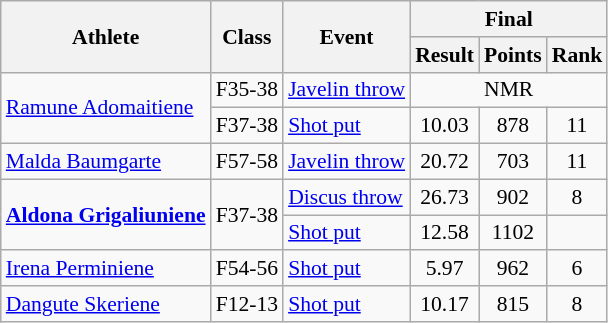<table class=wikitable style="font-size:90%">
<tr>
<th rowspan="2">Athlete</th>
<th rowspan="2">Class</th>
<th rowspan="2">Event</th>
<th colspan="3">Final</th>
</tr>
<tr>
<th>Result</th>
<th>Points</th>
<th>Rank</th>
</tr>
<tr>
<td rowspan="2"><a href='#'>Ramune Adomaitiene</a></td>
<td style="text-align:center;">F35-38</td>
<td><a href='#'>Javelin throw</a></td>
<td style="text-align:center;" colspan="3">NMR</td>
</tr>
<tr>
<td style="text-align:center;">F37-38</td>
<td><a href='#'>Shot put</a></td>
<td style="text-align:center;">10.03</td>
<td style="text-align:center;">878</td>
<td style="text-align:center;">11</td>
</tr>
<tr>
<td><a href='#'>Malda Baumgarte</a></td>
<td style="text-align:center;">F57-58</td>
<td><a href='#'>Javelin throw</a></td>
<td style="text-align:center;">20.72</td>
<td style="text-align:center;">703</td>
<td style="text-align:center;">11</td>
</tr>
<tr>
<td rowspan="2"><strong><a href='#'>Aldona Grigaliuniene</a></strong></td>
<td rowspan="2" style="text-align:center;">F37-38</td>
<td><a href='#'>Discus throw</a></td>
<td style="text-align:center;">26.73</td>
<td style="text-align:center;">902</td>
<td style="text-align:center;">8</td>
</tr>
<tr>
<td><a href='#'>Shot put</a></td>
<td style="text-align:center;">12.58</td>
<td style="text-align:center;">1102</td>
<td style="text-align:center;"></td>
</tr>
<tr>
<td><a href='#'>Irena Perminiene</a></td>
<td style="text-align:center;">F54-56</td>
<td><a href='#'>Shot put</a></td>
<td style="text-align:center;">5.97</td>
<td style="text-align:center;">962</td>
<td style="text-align:center;">6</td>
</tr>
<tr>
<td><a href='#'>Dangute Skeriene</a></td>
<td style="text-align:center;">F12-13</td>
<td><a href='#'>Shot put</a></td>
<td style="text-align:center;">10.17</td>
<td style="text-align:center;">815</td>
<td style="text-align:center;">8</td>
</tr>
</table>
